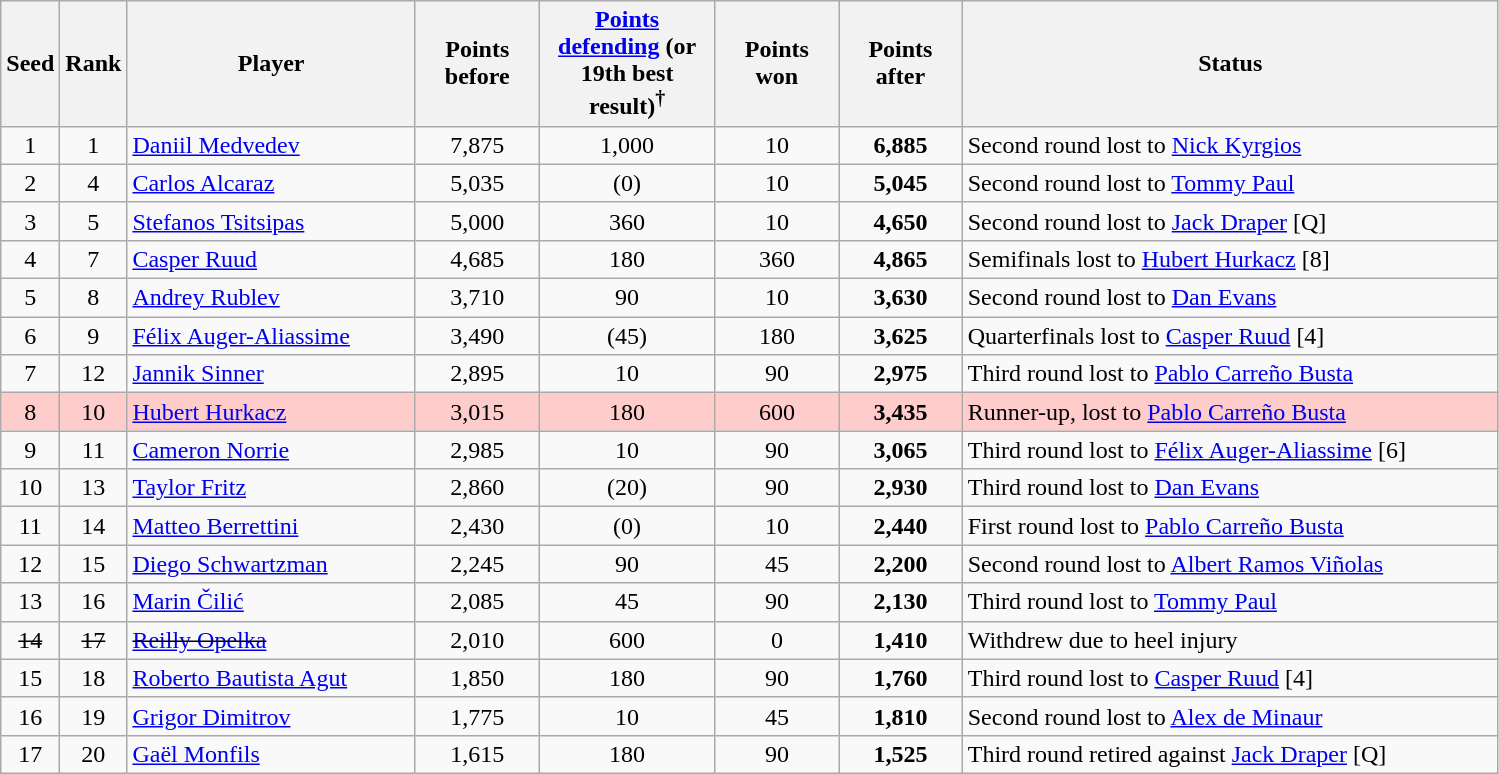<table class="wikitable sortable">
<tr>
<th style="width:30px;">Seed</th>
<th style="width:30px;">Rank</th>
<th style="width:185px;">Player</th>
<th style="width:75px;">Points before</th>
<th style="width:110px;"><a href='#'>Points defending</a> (or 19th best result)<sup>†</sup></th>
<th style="width:75px;">Points won</th>
<th style="width:75px;">Points after</th>
<th style="width:350px;">Status</th>
</tr>
<tr>
<td style="text-align:center;">1</td>
<td style="text-align:center;">1</td>
<td> <a href='#'>Daniil Medvedev</a></td>
<td style="text-align:center;">7,875</td>
<td style="text-align:center;">1,000</td>
<td style="text-align:center;">10</td>
<td style="text-align:center;"><strong>6,885</strong></td>
<td>Second round lost to  <a href='#'>Nick Kyrgios</a></td>
</tr>
<tr>
<td style="text-align:center;">2</td>
<td style="text-align:center;">4</td>
<td> <a href='#'>Carlos Alcaraz</a></td>
<td style="text-align:center;">5,035</td>
<td style="text-align:center;">(0)</td>
<td style="text-align:center;">10</td>
<td style="text-align:center;"><strong>5,045</strong></td>
<td>Second round lost to  <a href='#'>Tommy Paul</a></td>
</tr>
<tr>
<td style="text-align:center;">3</td>
<td style="text-align:center;">5</td>
<td> <a href='#'>Stefanos Tsitsipas</a></td>
<td style="text-align:center;">5,000</td>
<td style="text-align:center;">360</td>
<td style="text-align:center;">10</td>
<td style="text-align:center;"><strong>4,650</strong></td>
<td>Second round lost to  <a href='#'>Jack Draper</a> [Q]</td>
</tr>
<tr>
<td style="text-align:center;">4</td>
<td style="text-align:center;">7</td>
<td> <a href='#'>Casper Ruud</a></td>
<td style="text-align:center;">4,685</td>
<td style="text-align:center;">180</td>
<td style="text-align:center;">360</td>
<td style="text-align:center;"><strong>4,865</strong></td>
<td>Semifinals lost to  <a href='#'>Hubert Hurkacz</a> [8]</td>
</tr>
<tr>
<td style="text-align:center;">5</td>
<td style="text-align:center;">8</td>
<td> <a href='#'>Andrey Rublev</a></td>
<td style="text-align:center;">3,710</td>
<td style="text-align:center;">90</td>
<td style="text-align:center;">10</td>
<td style="text-align:center;"><strong>3,630</strong></td>
<td>Second round lost to  <a href='#'>Dan Evans</a></td>
</tr>
<tr>
<td style="text-align:center;">6</td>
<td style="text-align:center;">9</td>
<td> <a href='#'>Félix Auger-Aliassime</a></td>
<td style="text-align:center;">3,490</td>
<td style="text-align:center;">(45)</td>
<td style="text-align:center;">180</td>
<td style="text-align:center;"><strong>3,625</strong></td>
<td>Quarterfinals lost to  <a href='#'>Casper Ruud</a> [4]</td>
</tr>
<tr>
<td style="text-align:center;">7</td>
<td style="text-align:center;">12</td>
<td> <a href='#'>Jannik Sinner</a></td>
<td style="text-align:center;">2,895</td>
<td style="text-align:center;">10</td>
<td style="text-align:center;">90</td>
<td style="text-align:center;"><strong>2,975</strong></td>
<td>Third round lost to  <a href='#'>Pablo Carreño Busta</a></td>
</tr>
<tr style="background:#fcc;">
<td style="text-align:center;">8</td>
<td style="text-align:center;">10</td>
<td> <a href='#'>Hubert Hurkacz</a></td>
<td style="text-align:center;">3,015</td>
<td style="text-align:center;">180</td>
<td style="text-align:center;">600</td>
<td style="text-align:center;"><strong>3,435</strong></td>
<td>Runner-up, lost to  <a href='#'>Pablo Carreño Busta</a></td>
</tr>
<tr>
<td style="text-align:center;">9</td>
<td style="text-align:center;">11</td>
<td> <a href='#'>Cameron Norrie</a></td>
<td style="text-align:center;">2,985</td>
<td style="text-align:center;">10</td>
<td style="text-align:center;">90</td>
<td style="text-align:center;"><strong>3,065</strong></td>
<td>Third round lost to  <a href='#'>Félix Auger-Aliassime</a> [6]</td>
</tr>
<tr>
<td style="text-align:center;">10</td>
<td style="text-align:center;">13</td>
<td> <a href='#'>Taylor Fritz</a></td>
<td style="text-align:center;">2,860</td>
<td style="text-align:center;">(20)</td>
<td style="text-align:center;">90</td>
<td style="text-align:center;"><strong>2,930</strong></td>
<td>Third round lost to  <a href='#'>Dan Evans</a></td>
</tr>
<tr>
<td style="text-align:center;">11</td>
<td style="text-align:center;">14</td>
<td> <a href='#'>Matteo Berrettini</a></td>
<td style="text-align:center;">2,430</td>
<td style="text-align:center;">(0)</td>
<td style="text-align:center;">10</td>
<td style="text-align:center;"><strong>2,440</strong></td>
<td>First round lost to  <a href='#'>Pablo Carreño Busta</a></td>
</tr>
<tr>
<td style="text-align:center;">12</td>
<td style="text-align:center;">15</td>
<td> <a href='#'>Diego Schwartzman</a></td>
<td style="text-align:center;">2,245</td>
<td style="text-align:center;">90</td>
<td style="text-align:center;">45</td>
<td style="text-align:center;"><strong>2,200</strong></td>
<td>Second round lost to  <a href='#'>Albert Ramos Viñolas</a></td>
</tr>
<tr>
<td style="text-align:center;">13</td>
<td style="text-align:center;">16</td>
<td> <a href='#'>Marin Čilić</a></td>
<td style="text-align:center;">2,085</td>
<td style="text-align:center;">45</td>
<td style="text-align:center;">90</td>
<td style="text-align:center;"><strong>2,130</strong></td>
<td>Third round lost to  <a href='#'>Tommy Paul</a></td>
</tr>
<tr>
<td style="text-align:center;"><s>14</s></td>
<td style="text-align:center;"><s>17</s></td>
<td><s> <a href='#'>Reilly Opelka</a></s></td>
<td style="text-align:center;">2,010</td>
<td style="text-align:center;">600</td>
<td style="text-align:center;">0</td>
<td style="text-align:center;"><strong>1,410</strong></td>
<td>Withdrew due to heel injury</td>
</tr>
<tr>
<td style="text-align:center;">15</td>
<td style="text-align:center;">18</td>
<td> <a href='#'>Roberto Bautista Agut</a></td>
<td style="text-align:center;">1,850</td>
<td style="text-align:center;">180</td>
<td style="text-align:center;">90</td>
<td style="text-align:center;"><strong>1,760</strong></td>
<td>Third round lost to  <a href='#'>Casper Ruud</a> [4]</td>
</tr>
<tr>
<td style="text-align:center;">16</td>
<td style="text-align:center;">19</td>
<td> <a href='#'>Grigor Dimitrov</a></td>
<td style="text-align:center;">1,775</td>
<td style="text-align:center;">10</td>
<td style="text-align:center;">45</td>
<td style="text-align:center;"><strong>1,810</strong></td>
<td>Second round lost to  <a href='#'>Alex de Minaur</a></td>
</tr>
<tr>
<td style="text-align:center;">17</td>
<td style="text-align:center;">20</td>
<td> <a href='#'>Gaël Monfils</a></td>
<td style="text-align:center;">1,615</td>
<td style="text-align:center;">180</td>
<td style="text-align:center;">90</td>
<td style="text-align:center;"><strong>1,525</strong></td>
<td>Third round retired against  <a href='#'>Jack Draper</a> [Q]</td>
</tr>
</table>
